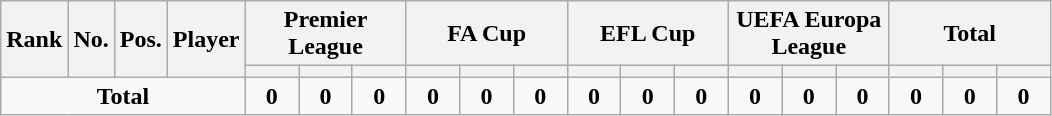<table class="wikitable sortable" style="text-align:center">
<tr>
<th rowspan="2">Rank</th>
<th rowspan="2">No.</th>
<th rowspan="2">Pos.</th>
<th rowspan="2">Player</th>
<th colspan="3" style="width:100px;">Premier League</th>
<th colspan="3" style="width:100px;">FA Cup</th>
<th colspan="3" style="width:100px;">EFL Cup</th>
<th colspan="3" style="width:100px;">UEFA Europa League</th>
<th colspan="3" style="width:100px;">Total</th>
</tr>
<tr>
<th></th>
<th></th>
<th></th>
<th></th>
<th></th>
<th></th>
<th></th>
<th></th>
<th></th>
<th></th>
<th></th>
<th></th>
<th></th>
<th></th>
<th></th>
</tr>
<tr class="sortbottom">
<td colspan="4"><strong>Total</strong></td>
<td><strong>0</strong></td>
<td><strong>0</strong></td>
<td><strong>0</strong></td>
<td><strong>0</strong></td>
<td><strong>0</strong></td>
<td><strong>0</strong></td>
<td><strong>0</strong></td>
<td><strong>0</strong></td>
<td><strong>0</strong></td>
<td><strong>0</strong></td>
<td><strong>0</strong></td>
<td><strong>0</strong></td>
<td><strong>0</strong></td>
<td><strong>0</strong></td>
<td><strong>0</strong></td>
</tr>
</table>
